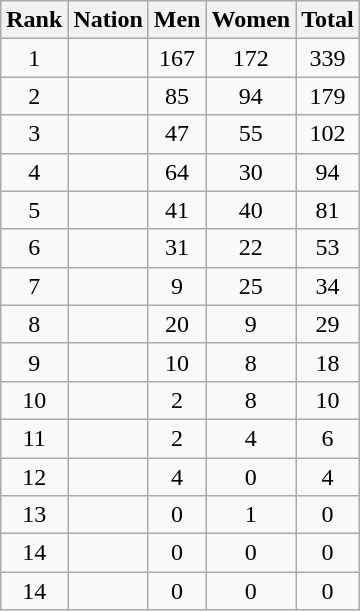<table class="wikitable sortable" style="text-align:center">
<tr>
<th>Rank</th>
<th>Nation</th>
<th>Men</th>
<th>Women</th>
<th>Total</th>
</tr>
<tr>
<td>1</td>
<td align=left></td>
<td>167</td>
<td>172</td>
<td>339</td>
</tr>
<tr>
<td>2</td>
<td align=left></td>
<td>85</td>
<td>94</td>
<td>179</td>
</tr>
<tr>
<td>3</td>
<td align=left></td>
<td>47</td>
<td>55</td>
<td>102</td>
</tr>
<tr>
<td>4</td>
<td align=left></td>
<td>64</td>
<td>30</td>
<td>94</td>
</tr>
<tr>
<td>5</td>
<td align=left></td>
<td>41</td>
<td>40</td>
<td>81</td>
</tr>
<tr>
<td>6</td>
<td align=left></td>
<td>31</td>
<td>22</td>
<td>53</td>
</tr>
<tr>
<td>7</td>
<td align=left></td>
<td>9</td>
<td>25</td>
<td>34</td>
</tr>
<tr>
<td>8</td>
<td align=left></td>
<td>20</td>
<td>9</td>
<td>29</td>
</tr>
<tr>
<td>9</td>
<td align=left></td>
<td>10</td>
<td>8</td>
<td>18</td>
</tr>
<tr>
<td>10</td>
<td align=left></td>
<td>2</td>
<td>8</td>
<td>10</td>
</tr>
<tr>
<td>11</td>
<td align=left></td>
<td>2</td>
<td>4</td>
<td>6</td>
</tr>
<tr>
<td>12</td>
<td align=left></td>
<td>4</td>
<td>0</td>
<td>4</td>
</tr>
<tr>
<td>13</td>
<td align=left></td>
<td>0</td>
<td>1</td>
<td>0</td>
</tr>
<tr>
<td>14</td>
<td align=left></td>
<td>0</td>
<td>0</td>
<td>0</td>
</tr>
<tr>
<td>14</td>
<td align=left></td>
<td>0</td>
<td>0</td>
<td>0</td>
</tr>
</table>
